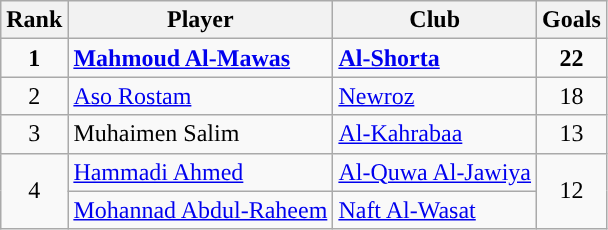<table class="wikitable" style="text-align:center">
<tr>
<th>Rank</th>
<th>Player</th>
<th>Club</th>
<th>Goals</th>
</tr>
<tr>
<td rowspan=1><strong>1</strong></td>
<td align="left"><strong> <a href='#'>Mahmoud Al-Mawas</a></strong></td>
<td align="left"><strong><a href='#'>Al-Shorta</a></strong></td>
<td rowspan=1><strong>22</strong></td>
</tr>
<tr>
<td rowspan=1>2</td>
<td align="left"> <a href='#'>Aso Rostam</a></td>
<td align="left"><a href='#'>Newroz</a></td>
<td rowspan=1>18</td>
</tr>
<tr>
<td rowspan=1>3</td>
<td align="left"> Muhaimen Salim</td>
<td align="left"><a href='#'>Al-Kahrabaa</a></td>
<td rowspan=1>13</td>
</tr>
<tr>
<td rowspan=2>4</td>
<td align="left"> <a href='#'>Hammadi Ahmed</a></td>
<td align="left"><a href='#'>Al-Quwa Al-Jawiya</a></td>
<td rowspan=2>12</td>
</tr>
<tr>
<td align="left"> <a href='#'>Mohannad Abdul-Raheem</a></td>
<td align="left"><a href='#'>Naft Al-Wasat</a></td>
</tr>
</table>
